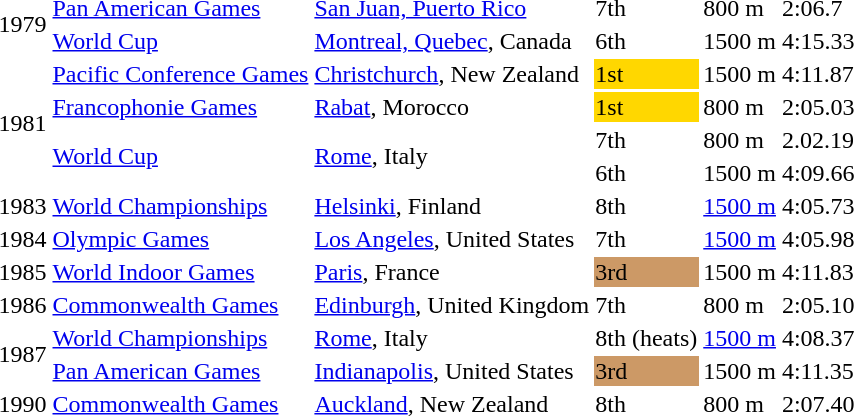<table>
<tr>
<td rowspan=2>1979</td>
<td><a href='#'>Pan American Games</a></td>
<td><a href='#'>San Juan, Puerto Rico</a></td>
<td>7th</td>
<td>800 m</td>
<td>2:06.7</td>
</tr>
<tr>
<td><a href='#'>World Cup</a></td>
<td><a href='#'>Montreal, Quebec</a>, Canada</td>
<td>6th</td>
<td>1500 m</td>
<td>4:15.33</td>
</tr>
<tr>
<td rowspan=4>1981</td>
<td><a href='#'>Pacific Conference Games</a></td>
<td><a href='#'>Christchurch</a>, New Zealand</td>
<td bgcolor=gold>1st</td>
<td>1500 m</td>
<td>4:11.87</td>
</tr>
<tr>
<td><a href='#'>Francophonie Games</a></td>
<td><a href='#'>Rabat</a>, Morocco</td>
<td bgcolor=gold>1st</td>
<td>800 m</td>
<td>2:05.03</td>
</tr>
<tr>
<td rowspan=2><a href='#'>World Cup</a></td>
<td rowspan=2><a href='#'>Rome</a>, Italy</td>
<td>7th</td>
<td>800 m</td>
<td>2.02.19</td>
</tr>
<tr>
<td>6th</td>
<td>1500 m</td>
<td>4:09.66</td>
</tr>
<tr>
<td>1983</td>
<td><a href='#'>World Championships</a></td>
<td><a href='#'>Helsinki</a>, Finland</td>
<td>8th</td>
<td><a href='#'>1500 m</a></td>
<td>4:05.73</td>
</tr>
<tr>
<td>1984</td>
<td><a href='#'>Olympic Games</a></td>
<td><a href='#'>Los Angeles</a>, United States</td>
<td>7th</td>
<td><a href='#'>1500 m</a></td>
<td>4:05.98</td>
</tr>
<tr>
<td>1985</td>
<td><a href='#'>World Indoor Games</a></td>
<td><a href='#'>Paris</a>, France</td>
<td bgcolor=cc9966>3rd</td>
<td>1500 m</td>
<td>4:11.83</td>
</tr>
<tr>
<td>1986</td>
<td><a href='#'>Commonwealth Games</a></td>
<td><a href='#'>Edinburgh</a>, United Kingdom</td>
<td>7th</td>
<td>800 m</td>
<td>2:05.10</td>
</tr>
<tr>
<td rowspan=2>1987</td>
<td><a href='#'>World Championships</a></td>
<td><a href='#'>Rome</a>, Italy</td>
<td>8th (heats)</td>
<td><a href='#'>1500 m</a></td>
<td>4:08.37</td>
</tr>
<tr>
<td><a href='#'>Pan American Games</a></td>
<td><a href='#'>Indianapolis</a>, United States</td>
<td bgcolor=cc9966>3rd</td>
<td>1500 m</td>
<td>4:11.35</td>
</tr>
<tr>
<td>1990</td>
<td><a href='#'>Commonwealth Games</a></td>
<td><a href='#'>Auckland</a>, New Zealand</td>
<td>8th</td>
<td>800 m</td>
<td>2:07.40</td>
</tr>
</table>
